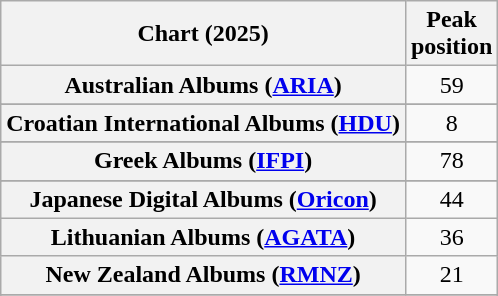<table class="wikitable sortable plainrowheaders" style="text-align:center">
<tr>
<th scope="col">Chart (2025)</th>
<th scope="col">Peak<br>position</th>
</tr>
<tr>
<th scope="row">Australian Albums (<a href='#'>ARIA</a>)</th>
<td>59</td>
</tr>
<tr>
</tr>
<tr>
</tr>
<tr>
</tr>
<tr>
</tr>
<tr>
<th scope="row">Croatian International Albums (<a href='#'>HDU</a>)</th>
<td>8</td>
</tr>
<tr>
</tr>
<tr>
</tr>
<tr>
</tr>
<tr>
</tr>
<tr>
<th scope="row">Greek Albums (<a href='#'>IFPI</a>)</th>
<td>78</td>
</tr>
<tr>
</tr>
<tr>
</tr>
<tr>
<th scope="row">Japanese Digital Albums (<a href='#'>Oricon</a>)</th>
<td>44</td>
</tr>
<tr>
<th scope="row">Lithuanian Albums (<a href='#'>AGATA</a>)</th>
<td>36</td>
</tr>
<tr>
<th scope="row">New Zealand Albums (<a href='#'>RMNZ</a>)</th>
<td>21</td>
</tr>
<tr>
</tr>
<tr>
</tr>
<tr>
</tr>
<tr>
</tr>
<tr>
</tr>
<tr>
</tr>
<tr>
</tr>
<tr>
</tr>
</table>
